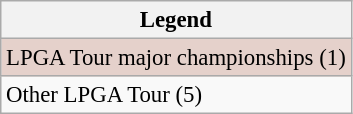<table class="wikitable" style="font-size:95%;">
<tr>
<th>Legend</th>
</tr>
<tr style="background:#e5d1cb;">
<td>LPGA Tour major championships (1)</td>
</tr>
<tr>
<td>Other LPGA Tour (5)</td>
</tr>
</table>
